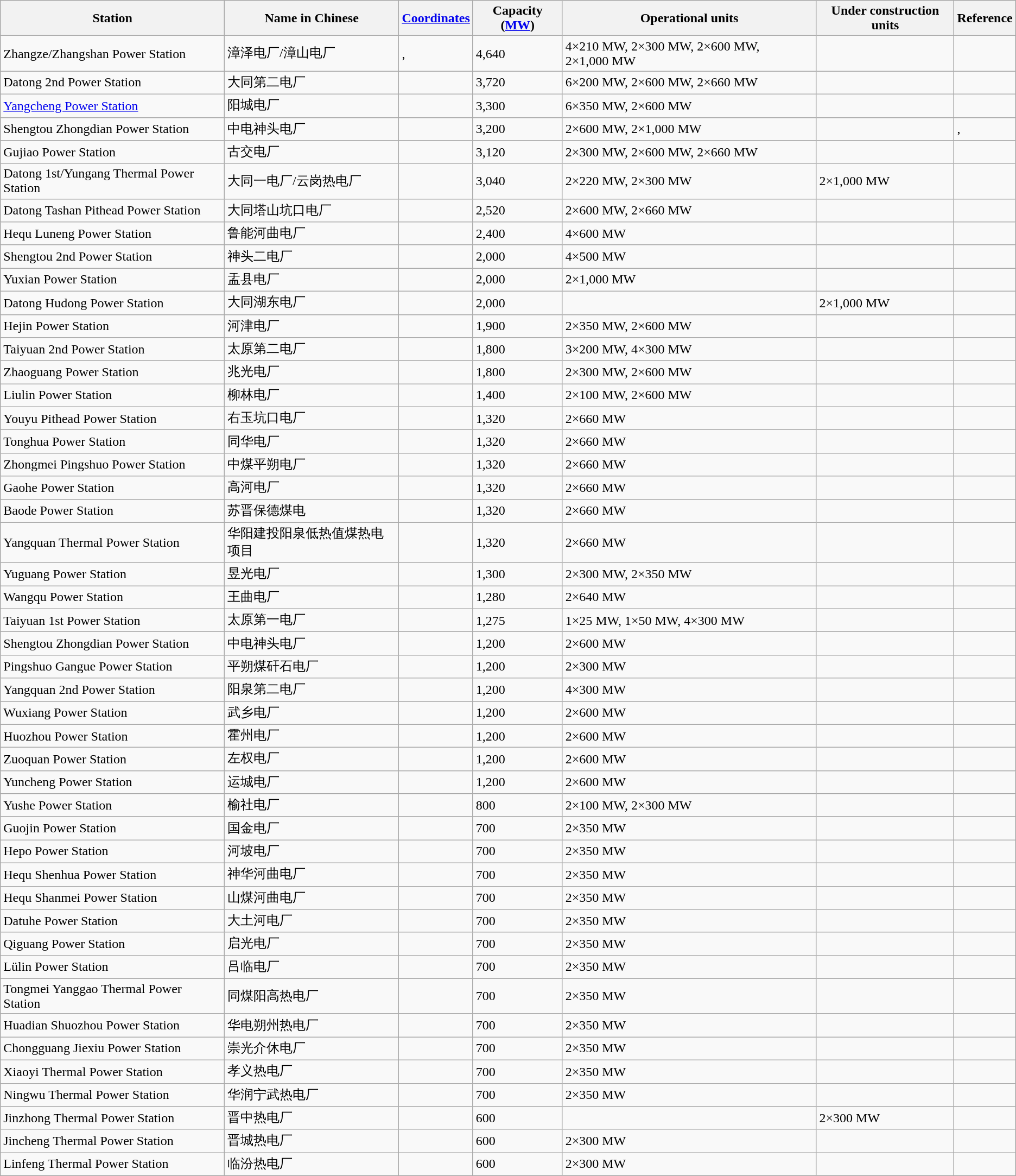<table class="wikitable sortable">
<tr>
<th>Station</th>
<th>Name in Chinese</th>
<th><a href='#'>Coordinates</a></th>
<th>Capacity (<a href='#'>MW</a>)</th>
<th>Operational units</th>
<th>Under construction units</th>
<th>Reference</th>
</tr>
<tr>
<td>Zhangze/Zhangshan Power Station</td>
<td>漳泽电厂/漳山电厂</td>
<td>, </td>
<td>4,640</td>
<td>4×210 MW, 2×300 MW, 2×600 MW, 2×1,000 MW</td>
<td></td>
<td></td>
</tr>
<tr>
<td>Datong 2nd Power Station</td>
<td>大同第二电厂</td>
<td></td>
<td>3,720</td>
<td>6×200 MW, 2×600 MW, 2×660 MW</td>
<td></td>
<td></td>
</tr>
<tr>
<td><a href='#'>Yangcheng Power Station</a></td>
<td>阳城电厂</td>
<td></td>
<td>3,300</td>
<td>6×350 MW, 2×600 MW</td>
<td></td>
<td></td>
</tr>
<tr>
<td>Shengtou Zhongdian Power Station</td>
<td>中电神头电厂</td>
<td></td>
<td>3,200</td>
<td>2×600 MW, 2×1,000 MW</td>
<td></td>
<td>,</td>
</tr>
<tr>
<td>Gujiao Power Station</td>
<td>古交电厂</td>
<td></td>
<td>3,120</td>
<td>2×300 MW, 2×600 MW, 2×660 MW</td>
<td></td>
<td></td>
</tr>
<tr>
<td>Datong 1st/Yungang Thermal Power Station</td>
<td>大同一电厂/云岗热电厂</td>
<td></td>
<td>3,040</td>
<td>2×220 MW, 2×300 MW</td>
<td>2×1,000 MW</td>
<td></td>
</tr>
<tr>
<td>Datong Tashan Pithead Power Station</td>
<td>大同塔山坑口电厂</td>
<td></td>
<td>2,520</td>
<td>2×600 MW, 2×660 MW</td>
<td></td>
<td></td>
</tr>
<tr>
<td>Hequ Luneng Power Station</td>
<td>鲁能河曲电厂</td>
<td></td>
<td>2,400</td>
<td>4×600 MW</td>
<td></td>
<td></td>
</tr>
<tr>
<td>Shengtou 2nd Power Station</td>
<td>神头二电厂</td>
<td></td>
<td>2,000</td>
<td>4×500 MW</td>
<td></td>
<td></td>
</tr>
<tr>
<td>Yuxian Power Station</td>
<td>盂县电厂</td>
<td></td>
<td>2,000</td>
<td>2×1,000 MW</td>
<td></td>
<td></td>
</tr>
<tr>
<td>Datong Hudong Power Station</td>
<td>大同湖东电厂</td>
<td></td>
<td>2,000</td>
<td></td>
<td>2×1,000 MW</td>
<td></td>
</tr>
<tr>
<td>Hejin Power Station</td>
<td>河津电厂</td>
<td></td>
<td>1,900</td>
<td>2×350 MW, 2×600 MW</td>
<td></td>
<td></td>
</tr>
<tr>
<td>Taiyuan 2nd Power Station</td>
<td>太原第二电厂</td>
<td></td>
<td>1,800</td>
<td>3×200 MW, 4×300 MW</td>
<td></td>
<td></td>
</tr>
<tr>
<td>Zhaoguang Power Station</td>
<td>兆光电厂</td>
<td></td>
<td>1,800</td>
<td>2×300 MW, 2×600 MW</td>
<td></td>
<td></td>
</tr>
<tr>
<td>Liulin Power Station</td>
<td>柳林电厂</td>
<td></td>
<td>1,400</td>
<td>2×100 MW, 2×600 MW</td>
<td></td>
<td></td>
</tr>
<tr>
<td>Youyu Pithead Power Station</td>
<td>右玉坑口电厂</td>
<td></td>
<td>1,320</td>
<td>2×660 MW</td>
<td></td>
<td></td>
</tr>
<tr>
<td>Tonghua Power Station</td>
<td>同华电厂</td>
<td></td>
<td>1,320</td>
<td>2×660 MW</td>
<td></td>
<td></td>
</tr>
<tr>
<td>Zhongmei Pingshuo Power Station</td>
<td>中煤平朔电厂</td>
<td></td>
<td>1,320</td>
<td>2×660 MW</td>
<td></td>
<td></td>
</tr>
<tr>
<td>Gaohe Power Station</td>
<td>高河电厂</td>
<td></td>
<td>1,320</td>
<td>2×660 MW</td>
<td></td>
<td></td>
</tr>
<tr>
<td>Baode Power Station</td>
<td>苏晋保德煤电</td>
<td></td>
<td>1,320</td>
<td>2×660 MW</td>
<td></td>
<td></td>
</tr>
<tr>
<td>Yangquan Thermal Power Station</td>
<td>华阳建投阳泉低热值煤热电项目</td>
<td></td>
<td>1,320</td>
<td>2×660 MW</td>
<td></td>
<td></td>
</tr>
<tr>
<td>Yuguang Power Station</td>
<td>昱光电厂</td>
<td></td>
<td>1,300</td>
<td>2×300 MW, 2×350 MW</td>
<td></td>
<td></td>
</tr>
<tr>
<td>Wangqu Power Station</td>
<td>王曲电厂</td>
<td></td>
<td>1,280</td>
<td>2×640 MW</td>
<td></td>
<td></td>
</tr>
<tr>
<td>Taiyuan 1st Power Station</td>
<td>太原第一电厂</td>
<td></td>
<td>1,275</td>
<td>1×25 MW, 1×50 MW, 4×300 MW</td>
<td></td>
<td></td>
</tr>
<tr>
<td>Shengtou Zhongdian Power Station</td>
<td>中电神头电厂</td>
<td></td>
<td>1,200</td>
<td>2×600 MW</td>
<td></td>
<td></td>
</tr>
<tr>
<td>Pingshuo Gangue Power Station</td>
<td>平朔煤矸石电厂</td>
<td></td>
<td>1,200</td>
<td>2×300 MW</td>
<td></td>
<td></td>
</tr>
<tr>
<td>Yangquan 2nd Power Station</td>
<td>阳泉第二电厂</td>
<td></td>
<td>1,200</td>
<td>4×300 MW</td>
<td></td>
<td></td>
</tr>
<tr>
<td>Wuxiang Power Station</td>
<td>武乡电厂</td>
<td></td>
<td>1,200</td>
<td>2×600 MW</td>
<td></td>
<td></td>
</tr>
<tr>
<td>Huozhou Power Station</td>
<td>霍州电厂</td>
<td></td>
<td>1,200</td>
<td>2×600 MW</td>
<td></td>
<td></td>
</tr>
<tr>
<td>Zuoquan Power Station</td>
<td>左权电厂</td>
<td></td>
<td>1,200</td>
<td>2×600 MW</td>
<td></td>
<td></td>
</tr>
<tr>
<td>Yuncheng Power Station</td>
<td>运城电厂</td>
<td></td>
<td>1,200</td>
<td>2×600 MW</td>
<td></td>
<td></td>
</tr>
<tr>
<td>Yushe Power Station</td>
<td>榆社电厂</td>
<td></td>
<td>800</td>
<td>2×100 MW, 2×300 MW</td>
<td></td>
<td></td>
</tr>
<tr>
<td>Guojin Power Station</td>
<td>国金电厂</td>
<td></td>
<td>700</td>
<td>2×350 MW</td>
<td></td>
<td></td>
</tr>
<tr>
<td>Hepo Power Station</td>
<td>河坡电厂</td>
<td></td>
<td>700</td>
<td>2×350 MW</td>
<td></td>
<td></td>
</tr>
<tr>
<td>Hequ Shenhua Power Station</td>
<td>神华河曲电厂</td>
<td></td>
<td>700</td>
<td>2×350 MW</td>
<td></td>
<td></td>
</tr>
<tr>
<td>Hequ Shanmei Power Station</td>
<td>山煤河曲电厂</td>
<td></td>
<td>700</td>
<td>2×350 MW</td>
<td></td>
<td></td>
</tr>
<tr>
<td>Datuhe Power Station</td>
<td>大土河电厂</td>
<td></td>
<td>700</td>
<td>2×350 MW</td>
<td></td>
<td></td>
</tr>
<tr>
<td>Qiguang Power Station</td>
<td>启光电厂</td>
<td></td>
<td>700</td>
<td>2×350 MW</td>
<td></td>
<td></td>
</tr>
<tr>
<td>Lülin Power Station</td>
<td>吕临电厂</td>
<td></td>
<td>700</td>
<td>2×350 MW</td>
<td></td>
<td></td>
</tr>
<tr>
<td>Tongmei Yanggao Thermal Power Station</td>
<td>同煤阳高热电厂</td>
<td></td>
<td>700</td>
<td>2×350 MW</td>
<td></td>
<td></td>
</tr>
<tr>
<td>Huadian Shuozhou Power Station</td>
<td>华电朔州热电厂</td>
<td></td>
<td>700</td>
<td>2×350 MW</td>
<td></td>
<td></td>
</tr>
<tr>
<td>Chongguang Jiexiu Power Station</td>
<td>崇光介休电厂</td>
<td></td>
<td>700</td>
<td>2×350 MW</td>
<td></td>
<td></td>
</tr>
<tr>
<td>Xiaoyi Thermal Power Station</td>
<td>孝义热电厂</td>
<td></td>
<td>700</td>
<td>2×350 MW</td>
<td></td>
<td></td>
</tr>
<tr>
<td>Ningwu Thermal Power Station</td>
<td>华润宁武热电厂</td>
<td></td>
<td>700</td>
<td>2×350 MW</td>
<td></td>
<td></td>
</tr>
<tr>
<td>Jinzhong Thermal Power Station</td>
<td>晋中热电厂</td>
<td></td>
<td>600</td>
<td></td>
<td>2×300 MW</td>
<td></td>
</tr>
<tr>
<td>Jincheng Thermal Power Station</td>
<td>晋城热电厂</td>
<td></td>
<td>600</td>
<td>2×300 MW</td>
<td></td>
<td></td>
</tr>
<tr>
<td>Linfeng Thermal Power Station</td>
<td>临汾热电厂</td>
<td></td>
<td>600</td>
<td>2×300 MW</td>
<td></td>
<td></td>
</tr>
</table>
